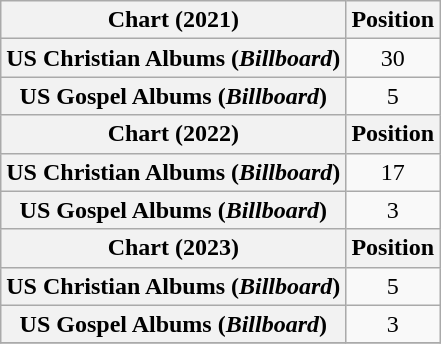<table class="wikitable plainrowheaders" style="text-align:center">
<tr>
<th scope="col">Chart (2021)</th>
<th scope="col">Position</th>
</tr>
<tr>
<th scope="row">US Christian Albums (<em>Billboard</em>)</th>
<td>30</td>
</tr>
<tr>
<th scope="row">US Gospel Albums (<em>Billboard</em>)</th>
<td>5</td>
</tr>
<tr>
<th scope="col">Chart (2022)</th>
<th scope="col">Position</th>
</tr>
<tr>
<th scope="row">US Christian Albums (<em>Billboard</em>)</th>
<td>17</td>
</tr>
<tr>
<th scope="row">US Gospel Albums (<em>Billboard</em>)</th>
<td>3</td>
</tr>
<tr>
<th scope="col">Chart (2023)</th>
<th scope="col">Position</th>
</tr>
<tr>
<th scope="row">US Christian Albums (<em>Billboard</em>)</th>
<td>5</td>
</tr>
<tr>
<th scope="row">US Gospel Albums (<em>Billboard</em>)</th>
<td>3</td>
</tr>
<tr>
</tr>
</table>
